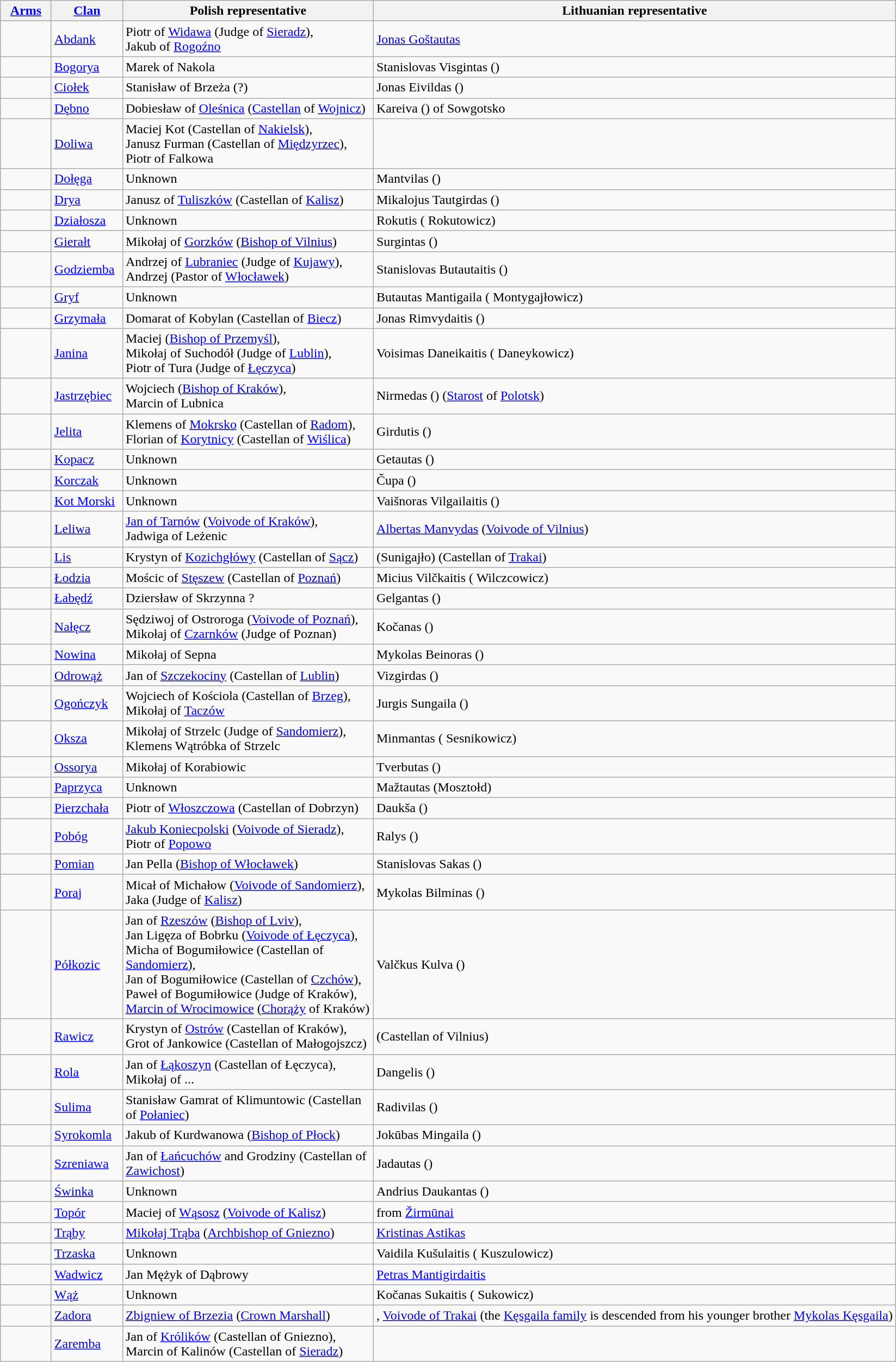<table class="wikitable">
<tr>
<th width=55px><a href='#'>Arms</a></th>
<th width=80px><a href='#'>Clan</a></th>
<th width=300px>Polish representative</th>
<th>Lithuanian representative</th>
</tr>
<tr>
<td></td>
<td><a href='#'>Abdank</a></td>
<td>Piotr of <a href='#'>Widawa</a> (Judge of <a href='#'>Sieradz</a>),<br> Jakub of <a href='#'>Rogoźno</a></td>
<td><a href='#'>Jonas Goštautas</a></td>
</tr>
<tr>
<td></td>
<td><a href='#'>Bogorya</a></td>
<td>Marek of Nakola</td>
<td>Stanislovas Visgintas ()</td>
</tr>
<tr>
<td></td>
<td><a href='#'>Ciołek</a></td>
<td>Stanisław of Brzeża (?)</td>
<td>Jonas Eivildas ()</td>
</tr>
<tr>
<td></td>
<td><a href='#'>Dębno</a></td>
<td>Dobiesław of <a href='#'>Oleśnica</a> (<a href='#'>Castellan</a> of <a href='#'>Wojnicz</a>)</td>
<td>Kareiva () of Sowgotsko</td>
</tr>
<tr>
<td></td>
<td><a href='#'>Doliwa</a></td>
<td>Maciej Kot (Castellan of <a href='#'>Nakielsk</a>),<br>Janusz Furman (Castellan of <a href='#'>Międzyrzec</a>),<br> Piotr of Falkowa</td>
<td></td>
</tr>
<tr>
<td></td>
<td><a href='#'>Dołęga</a></td>
<td>Unknown</td>
<td>Mantvilas ()</td>
</tr>
<tr>
<td></td>
<td><a href='#'>Drya</a></td>
<td>Janusz of <a href='#'>Tuliszków</a> (Castellan of <a href='#'>Kalisz</a>)</td>
<td>Mikalojus Tautgirdas ()</td>
</tr>
<tr>
<td></td>
<td><a href='#'>Działosza</a></td>
<td>Unknown</td>
<td>Rokutis ( Rokutowicz)</td>
</tr>
<tr>
<td></td>
<td><a href='#'>Gierałt</a></td>
<td>Mikołaj of <a href='#'>Gorzków</a> (<a href='#'>Bishop of Vilnius</a>)</td>
<td>Surgintas ()</td>
</tr>
<tr>
<td></td>
<td><a href='#'>Godziemba</a></td>
<td>Andrzej of <a href='#'>Lubraniec</a> (Judge of <a href='#'>Kujawy</a>), <br>Andrzej (Pastor of <a href='#'>Włocławek</a>)</td>
<td>Stanislovas Butautaitis ()</td>
</tr>
<tr>
<td></td>
<td><a href='#'>Gryf</a></td>
<td>Unknown</td>
<td>Butautas Mantigaila ( Montygajłowicz)</td>
</tr>
<tr>
<td></td>
<td><a href='#'>Grzymała</a></td>
<td>Domarat of Kobylan (Castellan of <a href='#'>Biecz</a>)</td>
<td>Jonas Rimvydaitis ()</td>
</tr>
<tr>
<td></td>
<td><a href='#'>Janina</a></td>
<td>Maciej (<a href='#'>Bishop of Przemyśl</a>), <br>Mikołaj of Suchodół (Judge of <a href='#'>Lublin</a>), <br>Piotr of Tura (Judge of <a href='#'>Łęczyca</a>)</td>
<td>Voisimas Daneikaitis ( Daneykowicz)</td>
</tr>
<tr>
<td></td>
<td><a href='#'>Jastrzębiec</a></td>
<td>Wojciech (<a href='#'>Bishop of Kraków</a>), <br>Marcin of Lubnica</td>
<td>Nirmedas ()  (<a href='#'>Starost</a> of <a href='#'>Polotsk</a>)</td>
</tr>
<tr>
<td></td>
<td><a href='#'>Jelita</a></td>
<td>Klemens of <a href='#'>Mokrsko</a> (Castellan of <a href='#'>Radom</a>), <br>Florian of <a href='#'>Korytnicy</a> (Castellan of <a href='#'>Wiślica</a>)</td>
<td>Girdutis ()</td>
</tr>
<tr>
<td></td>
<td><a href='#'>Kopacz</a></td>
<td>Unknown</td>
<td>Getautas ()</td>
</tr>
<tr>
<td></td>
<td><a href='#'>Korczak</a></td>
<td>Unknown</td>
<td>Čupa ()</td>
</tr>
<tr>
<td></td>
<td><a href='#'>Kot Morski</a></td>
<td>Unknown</td>
<td>Vaišnoras Vilgailaitis ()</td>
</tr>
<tr>
<td></td>
<td><a href='#'>Leliwa</a></td>
<td><a href='#'>Jan of Tarnów</a> (<a href='#'>Voivode of Kraków</a>), <br>Jadwiga of Leżenic</td>
<td><a href='#'>Albertas Manvydas</a> (<a href='#'>Voivode of Vilnius</a>)</td>
</tr>
<tr>
<td></td>
<td><a href='#'>Lis</a></td>
<td>Krystyn of <a href='#'>Kozichgłówy</a> (Castellan of <a href='#'>Sącz</a>)</td>
<td> (Sunigajło) (Castellan of <a href='#'>Trakai</a>)</td>
</tr>
<tr>
<td></td>
<td><a href='#'>Łodzia</a></td>
<td>Mościc of <a href='#'>Stęszew</a> (Castellan of <a href='#'>Poznań</a>)</td>
<td>Micius Vilčkaitis ( Wilczcowicz)</td>
</tr>
<tr>
<td></td>
<td><a href='#'>Łabędź</a></td>
<td>Dziersław of Skrzynna ?</td>
<td>Gelgantas ()</td>
</tr>
<tr>
<td></td>
<td><a href='#'>Nałęcz</a></td>
<td>Sędziwoj of Ostroroga (<a href='#'>Voivode of Poznań</a>), <br>Mikołaj of <a href='#'>Czarnków</a> (Judge of Poznan)</td>
<td>Kočanas ()</td>
</tr>
<tr>
<td></td>
<td><a href='#'>Nowina</a></td>
<td>Mikołaj of Sepna</td>
<td>Mykolas Beinoras ()</td>
</tr>
<tr>
<td></td>
<td><a href='#'>Odrowąż</a></td>
<td>Jan of <a href='#'>Szczekociny</a> (Castellan of <a href='#'>Lublin</a>)</td>
<td>Vizgirdas ()</td>
</tr>
<tr>
<td></td>
<td><a href='#'>Ogończyk</a></td>
<td>Wojciech of Kościola (Castellan of <a href='#'>Brzeg</a>), <br>Mikołaj of <a href='#'>Taczów</a></td>
<td>Jurgis Sungaila ()</td>
</tr>
<tr>
<td></td>
<td><a href='#'>Oksza</a></td>
<td>Mikołaj of Strzelc (Judge of <a href='#'>Sandomierz</a>), <br>Klemens Wątróbka of Strzelc</td>
<td>Minmantas ( Sesnikowicz)</td>
</tr>
<tr>
<td></td>
<td><a href='#'>Ossorya</a></td>
<td>Mikołaj of Korabiowic</td>
<td>Tverbutas ()</td>
</tr>
<tr>
<td></td>
<td><a href='#'>Paprzyca</a></td>
<td>Unknown</td>
<td>Mažtautas (Mosztołd)</td>
</tr>
<tr>
<td></td>
<td><a href='#'>Pierzchała</a></td>
<td>Piotr of <a href='#'>Włoszczowa</a> (Castellan of Dobrzyn)</td>
<td>Daukša ()</td>
</tr>
<tr>
<td></td>
<td><a href='#'>Pobóg</a></td>
<td><a href='#'>Jakub Koniecpolski</a> (<a href='#'>Voivode of Sieradz</a>), <br>Piotr of <a href='#'>Popowo</a></td>
<td>Ralys ()</td>
</tr>
<tr>
<td></td>
<td><a href='#'>Pomian</a></td>
<td>Jan Pella (<a href='#'>Bishop of Włocławek</a>)</td>
<td>Stanislovas Sakas ()</td>
</tr>
<tr>
<td></td>
<td><a href='#'>Poraj</a></td>
<td>Micał of Michałow (<a href='#'>Voivode of Sandomierz</a>), <br>Jaka (Judge of <a href='#'>Kalisz</a>)</td>
<td>Mykolas Bilminas ()</td>
</tr>
<tr>
<td></td>
<td><a href='#'>Półkozic</a></td>
<td>Jan of <a href='#'>Rzeszów</a> (<a href='#'>Bishop of Lviv</a>), <br>Jan Ligęza of Bobrku (<a href='#'>Voivode of Łęczyca</a>), <br>Micha of Bogumiłowice (Castellan of <a href='#'>Sandomierz</a>), <br>Jan of Bogumiłowice (Castellan of <a href='#'>Czchów</a>), <br>Paweł of Bogumiłowice (Judge of Kraków), <br><a href='#'>Marcin of Wrocimowice</a> (<a href='#'>Chorąży</a> of Kraków)</td>
<td>Valčkus Kulva ()</td>
</tr>
<tr>
<td></td>
<td><a href='#'>Rawicz</a></td>
<td>Krystyn of <a href='#'>Ostrów</a> (Castellan of Kraków), <br>Grot of Jankowice (Castellan of Małogojszcz)</td>
<td> (Castellan of Vilnius)</td>
</tr>
<tr>
<td></td>
<td><a href='#'>Rola</a></td>
<td>Jan of <a href='#'>Łąkoszyn</a> (Castellan of Łęczyca), <br>Mikołaj of ...</td>
<td>Dangelis ()</td>
</tr>
<tr>
<td></td>
<td><a href='#'>Sulima</a></td>
<td>Stanisław Gamrat of Klimuntowic (Castellan of <a href='#'>Połaniec</a>)</td>
<td>Radivilas ()</td>
</tr>
<tr>
<td></td>
<td><a href='#'>Syrokomla</a></td>
<td>Jakub of Kurdwanowa (<a href='#'>Bishop of Płock</a>)</td>
<td>Jokūbas Mingaila ()</td>
</tr>
<tr>
<td></td>
<td><a href='#'>Szreniawa</a></td>
<td>Jan of <a href='#'>Łańcuchów</a> and Grodziny (Castellan of <a href='#'>Zawichost</a>)</td>
<td>Jadautas ()</td>
</tr>
<tr>
<td></td>
<td><a href='#'>Świnka</a></td>
<td>Unknown</td>
<td>Andrius Daukantas ()</td>
</tr>
<tr>
<td></td>
<td><a href='#'>Topór</a></td>
<td>Maciej of <a href='#'>Wąsosz</a> (<a href='#'>Voivode of Kalisz</a>)</td>
<td> from <a href='#'>Žirmūnai</a></td>
</tr>
<tr>
<td></td>
<td><a href='#'>Trąby</a></td>
<td><a href='#'>Mikołaj Trąba</a> (<a href='#'>Archbishop of Gniezno</a>)</td>
<td><a href='#'>Kristinas Astikas</a></td>
</tr>
<tr>
<td></td>
<td><a href='#'>Trzaska</a></td>
<td>Unknown</td>
<td>Vaidila Kušulaitis ( Kuszulowicz)</td>
</tr>
<tr>
<td></td>
<td><a href='#'>Wadwicz</a></td>
<td>Jan Mężyk of Dąbrowy</td>
<td><a href='#'>Petras Mantigirdaitis</a></td>
</tr>
<tr>
<td></td>
<td><a href='#'>Wąż</a></td>
<td>Unknown</td>
<td>Kočanas Sukaitis ( Sukowicz)</td>
</tr>
<tr>
<td></td>
<td><a href='#'>Zadora</a></td>
<td><a href='#'>Zbigniew of Brzezia</a> (<a href='#'>Crown Marshall</a>)</td>
<td>, <a href='#'>Voivode of Trakai</a> (the <a href='#'>Kęsgaila family</a> is descended from his younger brother <a href='#'>Mykolas Kęsgaila</a>)</td>
</tr>
<tr>
<td></td>
<td><a href='#'>Zaremba</a></td>
<td>Jan of <a href='#'>Królików</a> (Castellan of Gniezno), <br>Marcin of Kalinów (Castellan of <a href='#'>Sieradz</a>)</td>
<td></td>
</tr>
</table>
